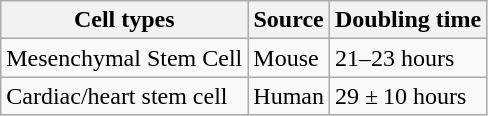<table class="wikitable">
<tr>
<th>Cell types</th>
<th>Source</th>
<th>Doubling time</th>
</tr>
<tr>
<td>Mesenchymal Stem Cell</td>
<td>Mouse</td>
<td>21–23 hours</td>
</tr>
<tr>
<td>Cardiac/heart stem cell</td>
<td>Human</td>
<td>29 ± 10 hours</td>
</tr>
</table>
